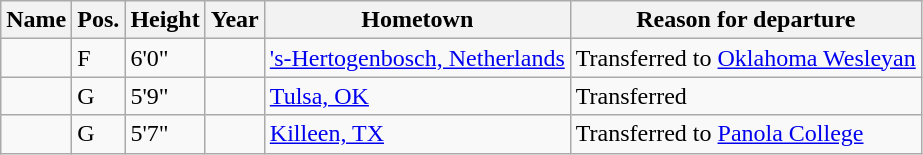<table class="wikitable sortable" border="1">
<tr>
<th>Name</th>
<th>Pos.</th>
<th>Height</th>
<th>Year</th>
<th>Hometown</th>
<th class="unsortable">Reason for departure</th>
</tr>
<tr>
<td></td>
<td>F</td>
<td>6'0"</td>
<td></td>
<td><a href='#'>'s-Hertogenbosch, Netherlands</a></td>
<td>Transferred to <a href='#'>Oklahoma Wesleyan</a></td>
</tr>
<tr>
<td></td>
<td>G</td>
<td>5'9"</td>
<td></td>
<td><a href='#'>Tulsa, OK</a></td>
<td>Transferred</td>
</tr>
<tr>
<td></td>
<td>G</td>
<td>5'7"</td>
<td></td>
<td><a href='#'>Killeen, TX</a></td>
<td>Transferred to <a href='#'>Panola College</a></td>
</tr>
</table>
